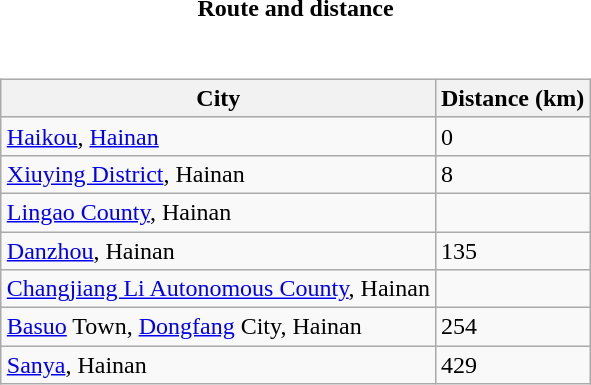<table style="font-size:100%;">
<tr>
<td style="width:33%; text-align:center;"><strong>Route and distance</strong></td>
</tr>
<tr valign="top">
<td><br><table class="wikitable sortable" style="margin-left:auto;margin-right:auto">
<tr style="background:#ececec;">
<th>City</th>
<th>Distance (km)</th>
</tr>
<tr>
<td><a href='#'>Haikou</a>, <a href='#'>Hainan</a></td>
<td>0</td>
</tr>
<tr>
<td><a href='#'>Xiuying District</a>, Hainan</td>
<td>8</td>
</tr>
<tr>
<td><a href='#'>Lingao County</a>, Hainan</td>
<td></td>
</tr>
<tr>
<td><a href='#'>Danzhou</a>, Hainan</td>
<td>135</td>
</tr>
<tr>
<td><a href='#'>Changjiang Li Autonomous County</a>, Hainan</td>
<td></td>
</tr>
<tr>
<td><a href='#'>Basuo</a> Town, <a href='#'>Dongfang</a> City, Hainan</td>
<td>254</td>
</tr>
<tr>
<td><a href='#'>Sanya</a>, Hainan</td>
<td>429</td>
</tr>
</table>
</td>
</tr>
</table>
